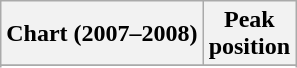<table class="wikitable sortable">
<tr>
<th align="left">Chart (2007–2008)</th>
<th align="center">Peak<br>position</th>
</tr>
<tr>
</tr>
<tr>
</tr>
<tr>
</tr>
</table>
